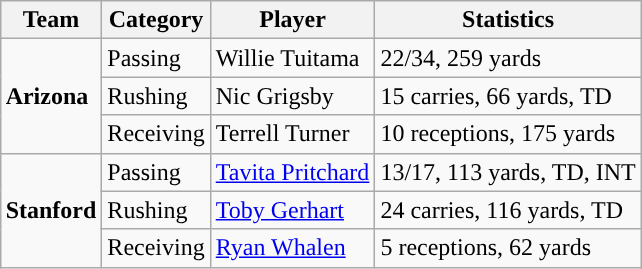<table class="wikitable" style="float: right;">
<tr>
<th>Team</th>
<th>Category</th>
<th>Player</th>
<th>Statistics</th>
</tr>
<tr>
<td rowspan=3><strong>Arizona</strong></td>
<td>Passing</td>
<td>Willie Tuitama</td>
<td>22/34, 259 yards</td>
</tr>
<tr>
<td>Rushing</td>
<td>Nic Grigsby</td>
<td>15 carries, 66 yards, TD</td>
</tr>
<tr>
<td>Receiving</td>
<td>Terrell Turner</td>
<td>10 receptions, 175 yards</td>
</tr>
<tr>
<td rowspan=3><strong>Stanford</strong></td>
<td>Passing</td>
<td><a href='#'>Tavita Pritchard</a></td>
<td>13/17, 113 yards, TD, INT</td>
</tr>
<tr>
<td>Rushing</td>
<td><a href='#'>Toby Gerhart</a></td>
<td>24 carries, 116 yards, TD</td>
</tr>
<tr>
<td>Receiving</td>
<td><a href='#'>Ryan Whalen</a></td>
<td>5 receptions, 62 yards</td>
</tr>
</table>
